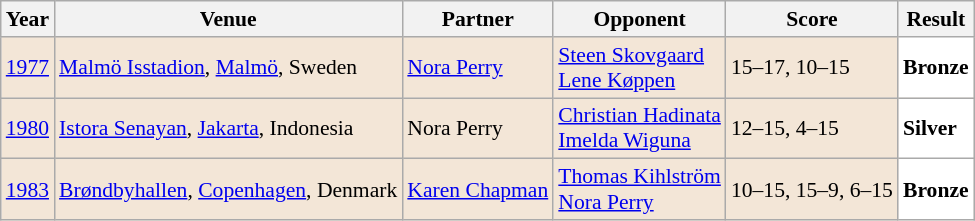<table class="sortable wikitable" style="font-size: 90%;">
<tr>
<th>Year</th>
<th>Venue</th>
<th>Partner</th>
<th>Opponent</th>
<th>Score</th>
<th>Result</th>
</tr>
<tr style="background:#F3E6D7">
<td align="center"><a href='#'>1977</a></td>
<td align="left"><a href='#'>Malmö Isstadion</a>, <a href='#'>Malmö</a>, Sweden</td>
<td align="left"> <a href='#'>Nora Perry</a></td>
<td align="left"> <a href='#'>Steen Skovgaard</a><br> <a href='#'>Lene Køppen</a></td>
<td align="left">15–17, 10–15</td>
<td style="text-align:left; background:white"> <strong>Bronze</strong></td>
</tr>
<tr style="background:#F3E6D7">
<td align="center"><a href='#'>1980</a></td>
<td align="left"><a href='#'>Istora Senayan</a>, <a href='#'>Jakarta</a>, Indonesia</td>
<td align="left"> Nora Perry</td>
<td align="left"> <a href='#'>Christian Hadinata</a><br> <a href='#'>Imelda Wiguna</a></td>
<td align="left">12–15, 4–15</td>
<td style="text-align:left; background:white"> <strong>Silver</strong></td>
</tr>
<tr style="background:#F3E6D7">
<td align="center"><a href='#'>1983</a></td>
<td align="left"><a href='#'>Brøndbyhallen</a>, <a href='#'>Copenhagen</a>, Denmark</td>
<td align="left"> <a href='#'>Karen Chapman</a></td>
<td align="left"> <a href='#'>Thomas Kihlström</a><br> <a href='#'>Nora Perry</a></td>
<td align="left">10–15, 15–9, 6–15</td>
<td style="text-align:left; background:white"> <strong>Bronze</strong></td>
</tr>
</table>
